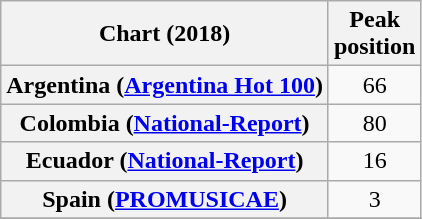<table class="wikitable plainrowheaders sortable" style="text-align:center">
<tr>
<th scope="col">Chart (2018)</th>
<th scope="col">Peak<br>position</th>
</tr>
<tr>
<th scope="row">Argentina (<a href='#'>Argentina Hot 100</a>)</th>
<td>66</td>
</tr>
<tr>
<th scope="row">Colombia (<a href='#'>National-Report</a>)</th>
<td>80</td>
</tr>
<tr>
<th scope="row">Ecuador (<a href='#'>National-Report</a>)</th>
<td>16</td>
</tr>
<tr>
<th scope="row">Spain (<a href='#'>PROMUSICAE</a>)</th>
<td>3</td>
</tr>
<tr>
</tr>
</table>
